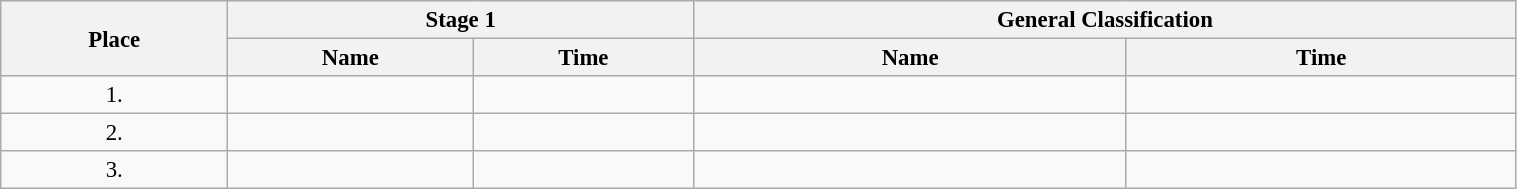<table class=wikitable style="font-size:95%" width="80%">
<tr>
<th rowspan="2">Place</th>
<th colspan="2">Stage 1</th>
<th colspan="2">General Classification</th>
</tr>
<tr>
<th>Name</th>
<th>Time</th>
<th>Name</th>
<th>Time</th>
</tr>
<tr>
<td align="center">1.</td>
<td></td>
<td></td>
<td></td>
<td></td>
</tr>
<tr>
<td align="center">2.</td>
<td></td>
<td></td>
<td></td>
<td></td>
</tr>
<tr>
<td align="center">3.</td>
<td></td>
<td></td>
<td></td>
<td></td>
</tr>
</table>
